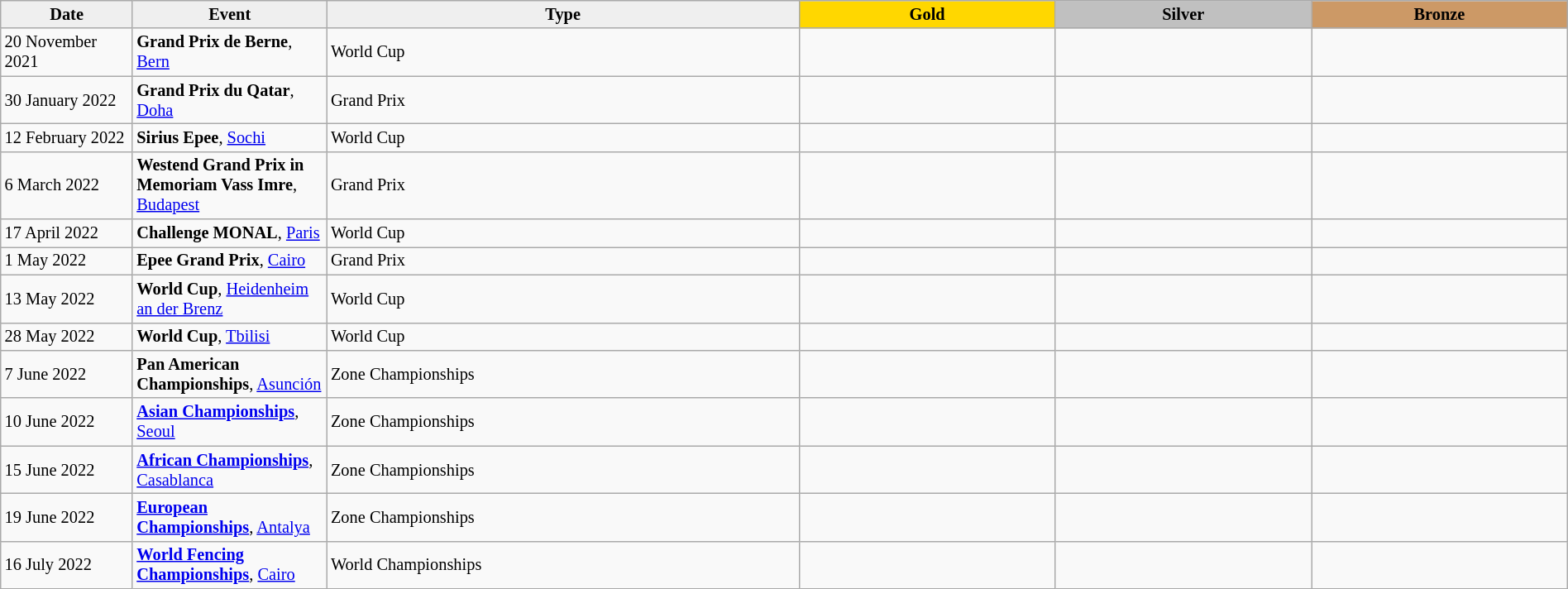<table class="wikitable sortable" style="font-size: 85%" width="100%">
<tr align=center>
<th scope=col style="width:100px; background: #efefef;">Date</th>
<th scope=col style="width:150px; background: #efefef;">Event</th>
<th scope=col style="background: #efefef;">Type</th>
<th scope=col colspan=1 style="width:200px; background: gold;">Gold</th>
<th scope=col colspan=1 style="width:200px; background: silver;">Silver</th>
<th scope=col colspan=1 style="width:200px; background: #cc9966;">Bronze</th>
</tr>
<tr>
<td>20 November 2021</td>
<td><strong>Grand Prix de Berne</strong>, <a href='#'>Bern</a></td>
<td>World Cup</td>
<td></td>
<td></td>
<td><br></td>
</tr>
<tr>
<td>30 January 2022</td>
<td><strong>Grand Prix du Qatar</strong>, <a href='#'>Doha</a></td>
<td>Grand Prix</td>
<td></td>
<td></td>
<td><br></td>
</tr>
<tr>
<td>12 February 2022</td>
<td><strong>Sirius Epee</strong>, <a href='#'>Sochi</a></td>
<td>World Cup</td>
<td></td>
<td></td>
<td><br></td>
</tr>
<tr>
<td>6 March 2022</td>
<td><strong>Westend Grand Prix in Memoriam Vass Imre</strong>, <a href='#'>Budapest</a></td>
<td>Grand Prix</td>
<td></td>
<td></td>
<td><br></td>
</tr>
<tr>
<td>17 April 2022</td>
<td><strong>Challenge MONAL</strong>, <a href='#'>Paris</a></td>
<td>World Cup</td>
<td></td>
<td></td>
<td><br></td>
</tr>
<tr>
<td>1 May 2022</td>
<td><strong>Epee Grand Prix</strong>, <a href='#'>Cairo</a></td>
<td>Grand Prix</td>
<td></td>
<td></td>
<td><br></td>
</tr>
<tr>
<td>13 May 2022</td>
<td><strong>World Cup</strong>, <a href='#'>Heidenheim an der Brenz</a></td>
<td>World Cup</td>
<td></td>
<td></td>
<td><br></td>
</tr>
<tr>
<td>28 May 2022</td>
<td><strong>World Cup</strong>, <a href='#'>Tbilisi</a></td>
<td>World Cup</td>
<td></td>
<td></td>
<td><br></td>
</tr>
<tr>
<td>7 June 2022</td>
<td><strong>Pan American Championships</strong>, <a href='#'>Asunción</a></td>
<td>Zone Championships</td>
<td></td>
<td></td>
<td><br></td>
</tr>
<tr>
<td>10 June 2022</td>
<td><strong><a href='#'>Asian Championships</a></strong>, <a href='#'>Seoul</a></td>
<td>Zone Championships</td>
<td></td>
<td></td>
<td><br></td>
</tr>
<tr>
<td>15 June 2022</td>
<td><strong><a href='#'>African Championships</a></strong>, <a href='#'>Casablanca</a></td>
<td>Zone Championships</td>
<td></td>
<td></td>
<td><br></td>
</tr>
<tr>
<td>19 June 2022</td>
<td><strong><a href='#'>European Championships</a></strong>, <a href='#'>Antalya</a></td>
<td>Zone Championships</td>
<td></td>
<td></td>
<td><br></td>
</tr>
<tr>
<td>16 July 2022</td>
<td><strong><a href='#'>World Fencing Championships</a></strong>, <a href='#'>Cairo</a></td>
<td>World Championships</td>
<td></td>
<td></td>
<td><br></td>
</tr>
</table>
